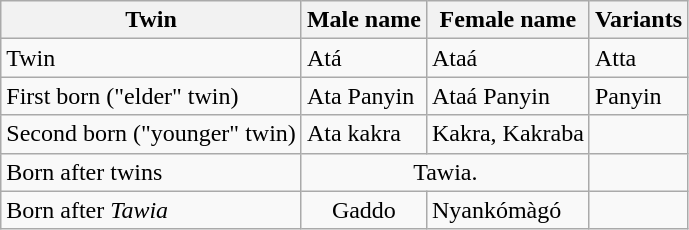<table class=wikitable>
<tr>
<th>Twin</th>
<th>Male name</th>
<th>Female name</th>
<th>Variants</th>
</tr>
<tr>
<td>Twin</td>
<td>Atá</td>
<td>Ataá</td>
<td>Atta</td>
</tr>
<tr>
<td>First born ("elder" twin)</td>
<td>Ata Panyin</td>
<td>Ataá Panyin</td>
<td>Panyin</td>
</tr>
<tr>
<td>Second born ("younger" twin)</td>
<td>Ata kakra</td>
<td>Kakra, Kakraba</td>
<td></td>
</tr>
<tr>
<td>Born after twins</td>
<td colspan=2 align=center>Tawia.</td>
<td></td>
</tr>
<tr>
<td>Born after <em>Tawia</em></td>
<td align=center>Gaddo</td>
<td>Nyankómàgó</td>
<td></td>
</tr>
</table>
